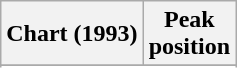<table class="wikitable sortable">
<tr>
<th align="left">Chart (1993)</th>
<th align="center">Peak<br>position</th>
</tr>
<tr>
</tr>
<tr>
</tr>
</table>
